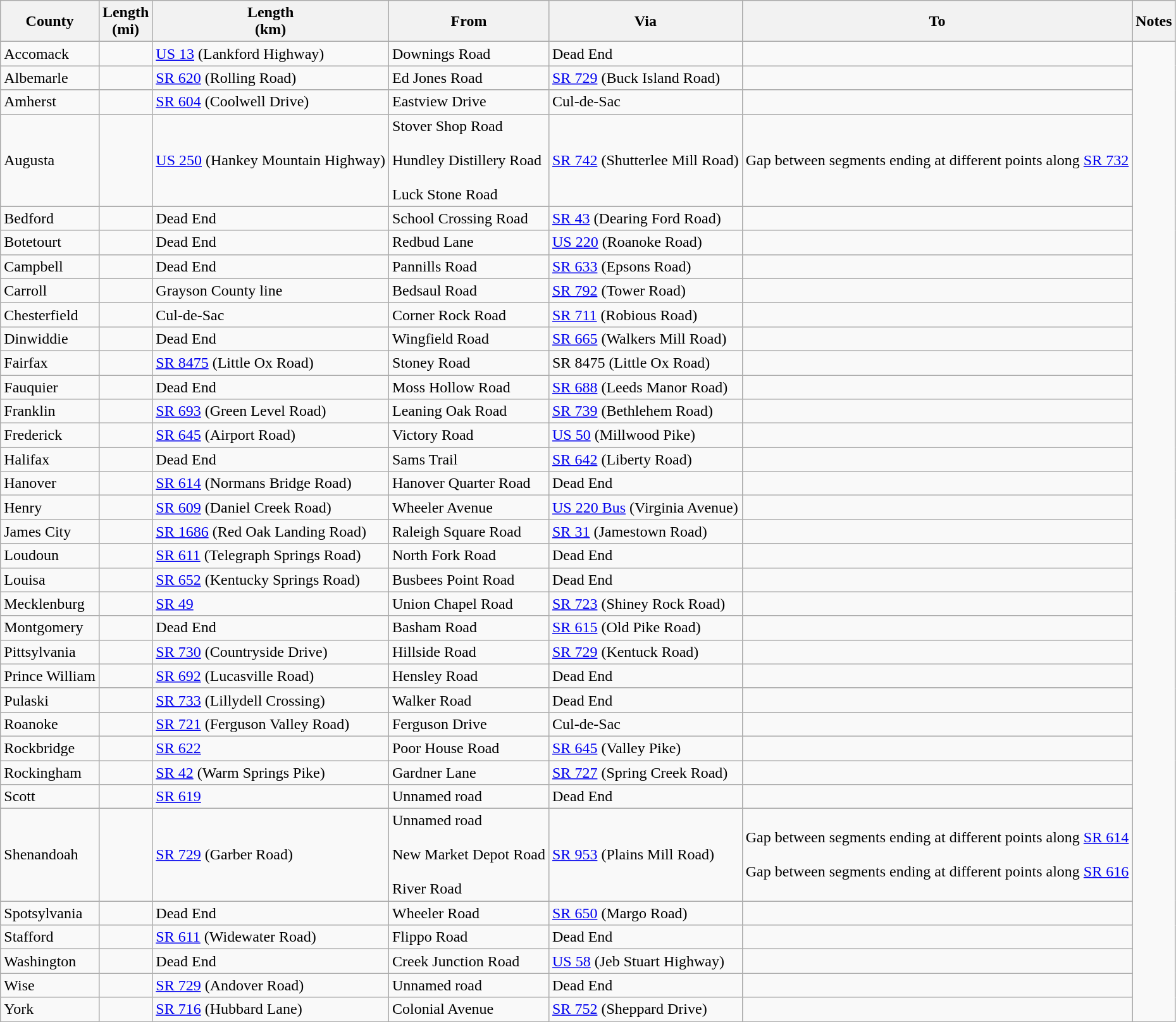<table class="wikitable sortable">
<tr>
<th>County</th>
<th>Length<br>(mi)</th>
<th>Length<br>(km)</th>
<th class="unsortable">From</th>
<th class="unsortable">Via</th>
<th class="unsortable">To</th>
<th class="unsortable">Notes</th>
</tr>
<tr>
<td id="Accomack">Accomack</td>
<td></td>
<td><a href='#'>US 13</a> (Lankford Highway)</td>
<td>Downings Road</td>
<td>Dead End</td>
<td></td>
</tr>
<tr>
<td id="Albemarle">Albemarle</td>
<td></td>
<td><a href='#'>SR 620</a> (Rolling Road)</td>
<td>Ed Jones Road</td>
<td><a href='#'>SR 729</a> (Buck Island Road)</td>
<td><br>
</td>
</tr>
<tr>
<td id="Amherst">Amherst</td>
<td></td>
<td><a href='#'>SR 604</a> (Coolwell Drive)</td>
<td>Eastview Drive</td>
<td>Cul-de-Sac</td>
<td><br>
</td>
</tr>
<tr>
<td id="Augusta">Augusta</td>
<td></td>
<td><a href='#'>US 250</a> (Hankey Mountain Highway)</td>
<td>Stover Shop Road<br><br>Hundley Distillery Road<br><br>Luck Stone Road</td>
<td><a href='#'>SR 742</a> (Shutterlee Mill Road)</td>
<td>Gap between segments ending at different points along <a href='#'>SR 732</a><br></td>
</tr>
<tr>
<td id="Bedford">Bedford</td>
<td></td>
<td>Dead End</td>
<td>School Crossing Road</td>
<td><a href='#'>SR 43</a> (Dearing Ford Road)</td>
<td><br></td>
</tr>
<tr>
<td id="Botetourt">Botetourt</td>
<td></td>
<td>Dead End</td>
<td>Redbud Lane</td>
<td><a href='#'>US 220</a> (Roanoke Road)</td>
<td><br>

</td>
</tr>
<tr>
<td id="Campbell">Campbell</td>
<td></td>
<td>Dead End</td>
<td>Pannills Road</td>
<td><a href='#'>SR 633</a> (Epsons Road)</td>
<td><br></td>
</tr>
<tr>
<td id="Carroll">Carroll</td>
<td></td>
<td>Grayson County line</td>
<td>Bedsaul Road</td>
<td><a href='#'>SR 792</a> (Tower Road)</td>
<td><br>
</td>
</tr>
<tr>
<td id="Chesterfield">Chesterfield</td>
<td></td>
<td>Cul-de-Sac</td>
<td>Corner Rock Road</td>
<td><a href='#'>SR 711</a> (Robious Road)</td>
<td><br>



</td>
</tr>
<tr>
<td id="Dinwiddie">Dinwiddie</td>
<td></td>
<td>Dead End</td>
<td>Wingfield Road</td>
<td><a href='#'>SR 665</a> (Walkers Mill Road)</td>
<td><br></td>
</tr>
<tr>
<td id="Fairfax">Fairfax</td>
<td></td>
<td><a href='#'>SR 8475</a> (Little Ox Road)</td>
<td>Stoney Road</td>
<td>SR 8475 (Little Ox Road)</td>
<td></td>
</tr>
<tr>
<td id="Fauquier">Fauquier</td>
<td></td>
<td>Dead End</td>
<td>Moss Hollow Road</td>
<td><a href='#'>SR 688</a> (Leeds Manor Road)</td>
<td><br>
</td>
</tr>
<tr>
<td id="Franklin">Franklin</td>
<td></td>
<td><a href='#'>SR 693</a> (Green Level Road)</td>
<td>Leaning Oak Road</td>
<td><a href='#'>SR 739</a> (Bethlehem Road)</td>
<td></td>
</tr>
<tr>
<td id="Frederick">Frederick</td>
<td></td>
<td><a href='#'>SR 645</a> (Airport Road)</td>
<td>Victory Road</td>
<td><a href='#'>US 50</a> (Millwood Pike)</td>
<td><br>




</td>
</tr>
<tr>
<td id="Halifax">Halifax</td>
<td></td>
<td>Dead End</td>
<td>Sams Trail</td>
<td><a href='#'>SR 642</a> (Liberty Road)</td>
<td></td>
</tr>
<tr>
<td id="Hanover">Hanover</td>
<td></td>
<td><a href='#'>SR 614</a> (Normans Bridge Road)</td>
<td>Hanover Quarter Road</td>
<td>Dead End</td>
<td><br></td>
</tr>
<tr>
<td id="Henry">Henry</td>
<td></td>
<td><a href='#'>SR 609</a> (Daniel Creek Road)</td>
<td>Wheeler Avenue</td>
<td><a href='#'>US 220 Bus</a> (Virginia Avenue)</td>
<td><br>
</td>
</tr>
<tr>
<td id="James City">James City</td>
<td></td>
<td><a href='#'>SR 1686</a> (Red Oak Landing Road)</td>
<td>Raleigh Square Road</td>
<td><a href='#'>SR 31</a> (Jamestown Road)</td>
<td><br>



</td>
</tr>
<tr>
<td id="Loudoun">Loudoun</td>
<td></td>
<td><a href='#'>SR 611</a> (Telegraph Springs Road)</td>
<td>North Fork Road</td>
<td>Dead End</td>
<td></td>
</tr>
<tr>
<td id="Louisa">Louisa</td>
<td></td>
<td><a href='#'>SR 652</a> (Kentucky Springs Road)</td>
<td>Busbees Point Road</td>
<td>Dead End</td>
<td><br>

</td>
</tr>
<tr>
<td id="Mecklenburg">Mecklenburg</td>
<td></td>
<td><a href='#'>SR 49</a></td>
<td>Union Chapel Road</td>
<td><a href='#'>SR 723</a> (Shiney Rock Road)</td>
<td><br></td>
</tr>
<tr>
<td id="Montgomery">Montgomery</td>
<td></td>
<td>Dead End</td>
<td>Basham Road</td>
<td><a href='#'>SR 615</a> (Old Pike Road)</td>
<td><br>






</td>
</tr>
<tr>
<td id="Pittsylvania">Pittsylvania</td>
<td></td>
<td><a href='#'>SR 730</a> (Countryside Drive)</td>
<td>Hillside Road</td>
<td><a href='#'>SR 729</a> (Kentuck Road)</td>
<td><br>

</td>
</tr>
<tr>
<td id="Prince William">Prince William</td>
<td></td>
<td><a href='#'>SR 692</a> (Lucasville Road)</td>
<td>Hensley Road</td>
<td>Dead End</td>
<td></td>
</tr>
<tr>
<td id="Pulaski">Pulaski</td>
<td></td>
<td><a href='#'>SR 733</a> (Lillydell Crossing)</td>
<td>Walker Road</td>
<td>Dead End</td>
<td><br>
</td>
</tr>
<tr>
<td id="Roanoke">Roanoke</td>
<td></td>
<td><a href='#'>SR 721</a> (Ferguson Valley Road)</td>
<td>Ferguson Drive</td>
<td>Cul-de-Sac</td>
<td></td>
</tr>
<tr>
<td id="Rockbridge">Rockbridge</td>
<td></td>
<td><a href='#'>SR 622</a></td>
<td>Poor House Road</td>
<td><a href='#'>SR 645</a> (Valley Pike)</td>
<td></td>
</tr>
<tr>
<td id="Rockingham">Rockingham</td>
<td></td>
<td><a href='#'>SR 42</a> (Warm Springs Pike)</td>
<td>Gardner Lane</td>
<td><a href='#'>SR 727</a> (Spring Creek Road)</td>
<td><br></td>
</tr>
<tr>
<td id="Scott">Scott</td>
<td></td>
<td><a href='#'>SR 619</a></td>
<td>Unnamed road</td>
<td>Dead End</td>
<td></td>
</tr>
<tr>
<td id="Shenandoah">Shenandoah</td>
<td></td>
<td><a href='#'>SR 729</a> (Garber Road)</td>
<td>Unnamed road<br><br>New Market Depot Road<br><br>River Road</td>
<td><a href='#'>SR 953</a> (Plains Mill Road)</td>
<td>Gap between segments ending at different points along <a href='#'>SR 614</a><br><br>Gap between segments ending at different points along <a href='#'>SR 616</a><br>
</td>
</tr>
<tr>
<td id="Spotsylvania">Spotsylvania</td>
<td></td>
<td>Dead End</td>
<td>Wheeler Road</td>
<td><a href='#'>SR 650</a> (Margo Road)</td>
<td></td>
</tr>
<tr>
<td id="Stafford">Stafford</td>
<td></td>
<td><a href='#'>SR 611</a> (Widewater Road)</td>
<td>Flippo Road</td>
<td>Dead End</td>
<td><br>


</td>
</tr>
<tr>
<td id="Washington">Washington</td>
<td></td>
<td>Dead End</td>
<td>Creek Junction Road</td>
<td><a href='#'>US 58</a> (Jeb Stuart Highway)</td>
<td><br></td>
</tr>
<tr>
<td id="Wise">Wise</td>
<td></td>
<td><a href='#'>SR 729</a> (Andover Road)</td>
<td>Unnamed road</td>
<td>Dead End</td>
<td><br></td>
</tr>
<tr>
<td id="York">York</td>
<td></td>
<td><a href='#'>SR 716</a> (Hubbard Lane)</td>
<td>Colonial Avenue</td>
<td><a href='#'>SR 752</a> (Sheppard Drive)</td>
<td></td>
</tr>
</table>
